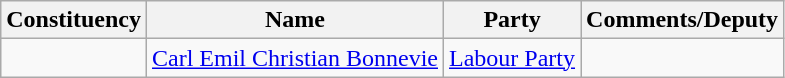<table class="wikitable">
<tr>
<th>Constituency</th>
<th>Name</th>
<th>Party</th>
<th>Comments/Deputy</th>
</tr>
<tr>
<td></td>
<td><a href='#'>Carl Emil Christian Bonnevie</a></td>
<td><a href='#'>Labour Party</a></td>
<td></td>
</tr>
</table>
